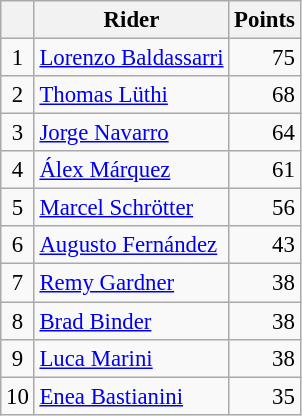<table class="wikitable" style="font-size: 95%;">
<tr>
<th></th>
<th>Rider</th>
<th>Points</th>
</tr>
<tr>
<td align=center>1</td>
<td> <a href='#'>Lorenzo Baldassarri</a></td>
<td align=right>75</td>
</tr>
<tr>
<td align=center>2</td>
<td> <a href='#'>Thomas Lüthi</a></td>
<td align=right>68</td>
</tr>
<tr>
<td align=center>3</td>
<td> <a href='#'>Jorge Navarro</a></td>
<td align=right>64</td>
</tr>
<tr>
<td align=center>4</td>
<td> <a href='#'>Álex Márquez</a></td>
<td align=right>61</td>
</tr>
<tr>
<td align=center>5</td>
<td> <a href='#'>Marcel Schrötter</a></td>
<td align=right>56</td>
</tr>
<tr>
<td align=center>6</td>
<td> <a href='#'>Augusto Fernández</a></td>
<td align=right>43</td>
</tr>
<tr>
<td align=center>7</td>
<td> <a href='#'>Remy Gardner</a></td>
<td align=right>38</td>
</tr>
<tr>
<td align=center>8</td>
<td> <a href='#'>Brad Binder</a></td>
<td align=right>38</td>
</tr>
<tr>
<td align=center>9</td>
<td> <a href='#'>Luca Marini</a></td>
<td align=right>38</td>
</tr>
<tr>
<td align=center>10</td>
<td> <a href='#'>Enea Bastianini</a></td>
<td align=right>35</td>
</tr>
</table>
